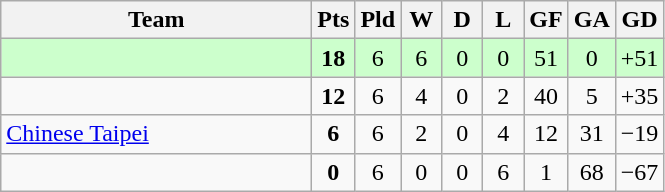<table class=wikitable style="text-align:center">
<tr>
<th width=200>Team</th>
<th width=20>Pts</th>
<th width=20>Pld</th>
<th width=20>W</th>
<th width=20>D</th>
<th width=20>L</th>
<th width=20>GF</th>
<th width=20>GA</th>
<th width=20>GD</th>
</tr>
<tr style=background:#ccffcc>
<td align=left></td>
<td><strong>18</strong></td>
<td>6</td>
<td>6</td>
<td>0</td>
<td>0</td>
<td>51</td>
<td>0</td>
<td>+51</td>
</tr>
<tr>
<td align=left></td>
<td><strong>12</strong></td>
<td>6</td>
<td>4</td>
<td>0</td>
<td>2</td>
<td>40</td>
<td>5</td>
<td>+35</td>
</tr>
<tr>
<td align=left> <a href='#'>Chinese Taipei</a></td>
<td><strong>6</strong></td>
<td>6</td>
<td>2</td>
<td>0</td>
<td>4</td>
<td>12</td>
<td>31</td>
<td>−19</td>
</tr>
<tr>
<td align=left></td>
<td><strong>0</strong></td>
<td>6</td>
<td>0</td>
<td>0</td>
<td>6</td>
<td>1</td>
<td>68</td>
<td>−67</td>
</tr>
</table>
